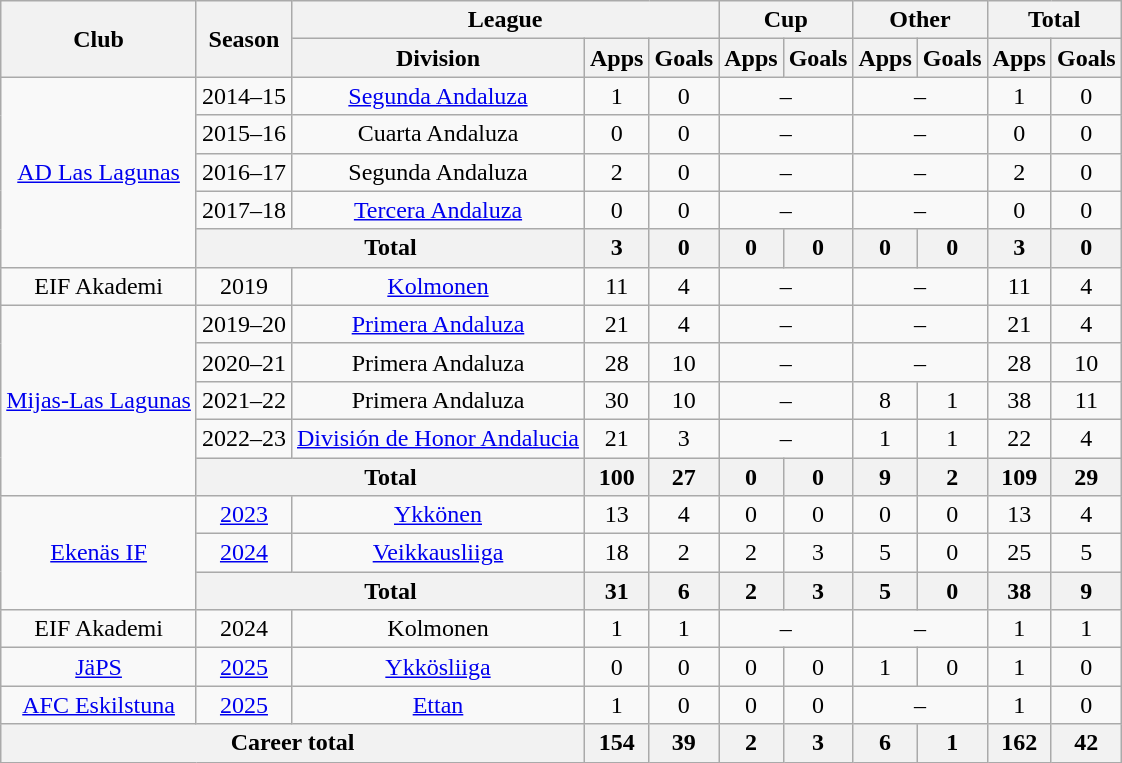<table class="wikitable" style="text-align:center">
<tr>
<th rowspan="2">Club</th>
<th rowspan="2">Season</th>
<th colspan="3">League</th>
<th colspan="2">Cup</th>
<th colspan="2">Other</th>
<th colspan="2">Total</th>
</tr>
<tr>
<th>Division</th>
<th>Apps</th>
<th>Goals</th>
<th>Apps</th>
<th>Goals</th>
<th>Apps</th>
<th>Goals</th>
<th>Apps</th>
<th>Goals</th>
</tr>
<tr>
<td rowspan="5"><a href='#'>AD Las Lagunas</a></td>
<td>2014–15</td>
<td><a href='#'>Segunda Andaluza</a></td>
<td>1</td>
<td>0</td>
<td colspan="2">–</td>
<td colspan="2">–</td>
<td>1</td>
<td>0</td>
</tr>
<tr>
<td>2015–16</td>
<td>Cuarta Andaluza</td>
<td>0</td>
<td>0</td>
<td colspan="2">–</td>
<td colspan="2">–</td>
<td>0</td>
<td>0</td>
</tr>
<tr>
<td>2016–17</td>
<td>Segunda Andaluza</td>
<td>2</td>
<td>0</td>
<td colspan="2">–</td>
<td colspan="2">–</td>
<td>2</td>
<td>0</td>
</tr>
<tr>
<td>2017–18</td>
<td><a href='#'>Tercera Andaluza</a></td>
<td>0</td>
<td>0</td>
<td colspan="2">–</td>
<td colspan="2">–</td>
<td>0</td>
<td>0</td>
</tr>
<tr>
<th colspan="2">Total</th>
<th>3</th>
<th>0</th>
<th>0</th>
<th>0</th>
<th>0</th>
<th>0</th>
<th>3</th>
<th>0</th>
</tr>
<tr>
<td>EIF Akademi</td>
<td>2019</td>
<td><a href='#'>Kolmonen</a></td>
<td>11</td>
<td>4</td>
<td colspan="2">–</td>
<td colspan="2">–</td>
<td>11</td>
<td>4</td>
</tr>
<tr>
<td rowspan="5"><a href='#'>Mijas-Las Lagunas</a></td>
<td>2019–20</td>
<td><a href='#'>Primera Andaluza</a></td>
<td>21</td>
<td>4</td>
<td colspan="2">–</td>
<td colspan="2">–</td>
<td>21</td>
<td>4</td>
</tr>
<tr>
<td>2020–21</td>
<td>Primera Andaluza</td>
<td>28</td>
<td>10</td>
<td colspan="2">–</td>
<td colspan="2">–</td>
<td>28</td>
<td>10</td>
</tr>
<tr>
<td>2021–22</td>
<td>Primera Andaluza</td>
<td>30</td>
<td>10</td>
<td colspan="2">–</td>
<td>8</td>
<td>1</td>
<td>38</td>
<td>11</td>
</tr>
<tr>
<td>2022–23</td>
<td><a href='#'>División de Honor Andalucia</a></td>
<td>21</td>
<td>3</td>
<td colspan="2">–</td>
<td>1</td>
<td>1</td>
<td>22</td>
<td>4</td>
</tr>
<tr>
<th colspan="2">Total</th>
<th>100</th>
<th>27</th>
<th>0</th>
<th>0</th>
<th>9</th>
<th>2</th>
<th>109</th>
<th>29</th>
</tr>
<tr>
<td rowspan="3"><a href='#'>Ekenäs IF</a></td>
<td><a href='#'>2023</a></td>
<td><a href='#'>Ykkönen</a></td>
<td>13</td>
<td>4</td>
<td>0</td>
<td>0</td>
<td>0</td>
<td>0</td>
<td>13</td>
<td>4</td>
</tr>
<tr>
<td><a href='#'>2024</a></td>
<td><a href='#'>Veikkausliiga</a></td>
<td>18</td>
<td>2</td>
<td>2</td>
<td>3</td>
<td>5</td>
<td>0</td>
<td>25</td>
<td>5</td>
</tr>
<tr>
<th colspan="2">Total</th>
<th>31</th>
<th>6</th>
<th>2</th>
<th>3</th>
<th>5</th>
<th>0</th>
<th>38</th>
<th>9</th>
</tr>
<tr>
<td>EIF Akademi</td>
<td>2024</td>
<td>Kolmonen</td>
<td>1</td>
<td>1</td>
<td colspan="2">–</td>
<td colspan="2">–</td>
<td>1</td>
<td>1</td>
</tr>
<tr>
<td><a href='#'>JäPS</a></td>
<td><a href='#'>2025</a></td>
<td><a href='#'>Ykkösliiga</a></td>
<td>0</td>
<td>0</td>
<td>0</td>
<td>0</td>
<td>1</td>
<td>0</td>
<td>1</td>
<td>0</td>
</tr>
<tr>
<td><a href='#'>AFC Eskilstuna</a></td>
<td><a href='#'>2025</a></td>
<td><a href='#'>Ettan</a></td>
<td>1</td>
<td>0</td>
<td>0</td>
<td>0</td>
<td colspan=2>–</td>
<td>1</td>
<td>0</td>
</tr>
<tr>
<th colspan="3">Career total</th>
<th>154</th>
<th>39</th>
<th>2</th>
<th>3</th>
<th>6</th>
<th>1</th>
<th>162</th>
<th>42</th>
</tr>
</table>
